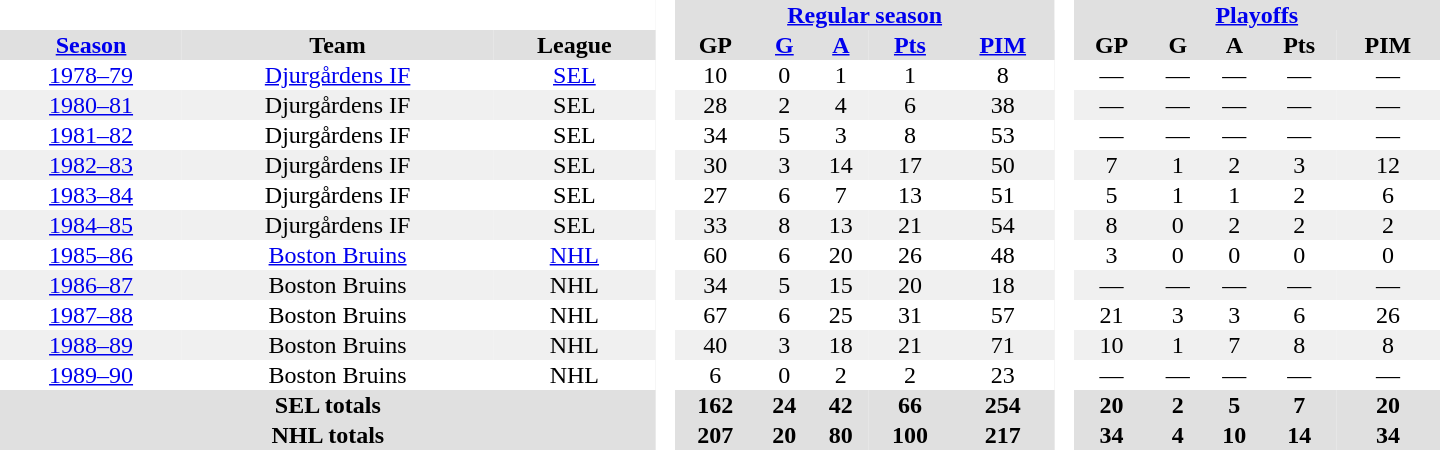<table border="0" cellpadding="1" cellspacing="0" style="text-align:center; width:60em">
<tr bgcolor="#e0e0e0">
<th colspan="3" bgcolor="#ffffff"> </th>
<th rowspan="99" bgcolor="#ffffff"> </th>
<th colspan="5"><a href='#'>Regular season</a></th>
<th rowspan="99" bgcolor="#ffffff"> </th>
<th colspan="5"><a href='#'>Playoffs</a></th>
</tr>
<tr bgcolor="#e0e0e0">
<th><a href='#'>Season</a></th>
<th>Team</th>
<th>League</th>
<th>GP</th>
<th><a href='#'>G</a></th>
<th><a href='#'>A</a></th>
<th><a href='#'>Pts</a></th>
<th><a href='#'>PIM</a></th>
<th>GP</th>
<th>G</th>
<th>A</th>
<th>Pts</th>
<th>PIM</th>
</tr>
<tr>
<td><a href='#'>1978–79</a></td>
<td><a href='#'>Djurgårdens IF</a></td>
<td><a href='#'>SEL</a></td>
<td>10</td>
<td>0</td>
<td>1</td>
<td>1</td>
<td>8</td>
<td>—</td>
<td>—</td>
<td>—</td>
<td>—</td>
<td>—</td>
</tr>
<tr bgcolor="#f0f0f0">
<td><a href='#'>1980–81</a></td>
<td>Djurgårdens IF</td>
<td>SEL</td>
<td>28</td>
<td>2</td>
<td>4</td>
<td>6</td>
<td>38</td>
<td>—</td>
<td>—</td>
<td>—</td>
<td>—</td>
<td>—</td>
</tr>
<tr>
<td><a href='#'>1981–82</a></td>
<td>Djurgårdens IF</td>
<td>SEL</td>
<td>34</td>
<td>5</td>
<td>3</td>
<td>8</td>
<td>53</td>
<td>—</td>
<td>—</td>
<td>—</td>
<td>—</td>
<td>—</td>
</tr>
<tr bgcolor="#f0f0f0">
<td><a href='#'>1982–83</a></td>
<td>Djurgårdens IF</td>
<td>SEL</td>
<td>30</td>
<td>3</td>
<td>14</td>
<td>17</td>
<td>50</td>
<td>7</td>
<td>1</td>
<td>2</td>
<td>3</td>
<td>12</td>
</tr>
<tr>
<td><a href='#'>1983–84</a></td>
<td>Djurgårdens IF</td>
<td>SEL</td>
<td>27</td>
<td>6</td>
<td>7</td>
<td>13</td>
<td>51</td>
<td>5</td>
<td>1</td>
<td>1</td>
<td>2</td>
<td>6</td>
</tr>
<tr bgcolor="#f0f0f0">
<td><a href='#'>1984–85</a></td>
<td>Djurgårdens IF</td>
<td>SEL</td>
<td>33</td>
<td>8</td>
<td>13</td>
<td>21</td>
<td>54</td>
<td>8</td>
<td>0</td>
<td>2</td>
<td>2</td>
<td>2</td>
</tr>
<tr>
<td><a href='#'>1985–86</a></td>
<td><a href='#'>Boston Bruins</a></td>
<td><a href='#'>NHL</a></td>
<td>60</td>
<td>6</td>
<td>20</td>
<td>26</td>
<td>48</td>
<td>3</td>
<td>0</td>
<td>0</td>
<td>0</td>
<td>0</td>
</tr>
<tr bgcolor="#f0f0f0">
<td><a href='#'>1986–87</a></td>
<td>Boston Bruins</td>
<td>NHL</td>
<td>34</td>
<td>5</td>
<td>15</td>
<td>20</td>
<td>18</td>
<td>—</td>
<td>—</td>
<td>—</td>
<td>—</td>
<td>—</td>
</tr>
<tr>
<td><a href='#'>1987–88</a></td>
<td>Boston Bruins</td>
<td>NHL</td>
<td>67</td>
<td>6</td>
<td>25</td>
<td>31</td>
<td>57</td>
<td>21</td>
<td>3</td>
<td>3</td>
<td>6</td>
<td>26</td>
</tr>
<tr bgcolor="#f0f0f0">
<td><a href='#'>1988–89</a></td>
<td>Boston Bruins</td>
<td>NHL</td>
<td>40</td>
<td>3</td>
<td>18</td>
<td>21</td>
<td>71</td>
<td>10</td>
<td>1</td>
<td>7</td>
<td>8</td>
<td>8</td>
</tr>
<tr>
<td><a href='#'>1989–90</a></td>
<td>Boston Bruins</td>
<td>NHL</td>
<td>6</td>
<td>0</td>
<td>2</td>
<td>2</td>
<td>23</td>
<td>—</td>
<td>—</td>
<td>—</td>
<td>—</td>
<td>—</td>
</tr>
<tr bgcolor="#e0e0e0">
<th colspan="3">SEL totals</th>
<th>162</th>
<th>24</th>
<th>42</th>
<th>66</th>
<th>254</th>
<th>20</th>
<th>2</th>
<th>5</th>
<th>7</th>
<th>20</th>
</tr>
<tr bgcolor="#e0e0e0">
<th colspan="3">NHL totals</th>
<th>207</th>
<th>20</th>
<th>80</th>
<th>100</th>
<th>217</th>
<th>34</th>
<th>4</th>
<th>10</th>
<th>14</th>
<th>34</th>
</tr>
</table>
